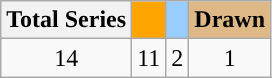<table class="wikitable">
<tr>
<th>Total Series</th>
<th style="background: Orange;"></th>
<th style="background:#99ccff"></th>
<th style="background:#deb887">Drawn</th>
</tr>
<tr>
<td align="center">14</td>
<td align="center">11</td>
<td align="center">2</td>
<td align="center">1</td>
</tr>
</table>
